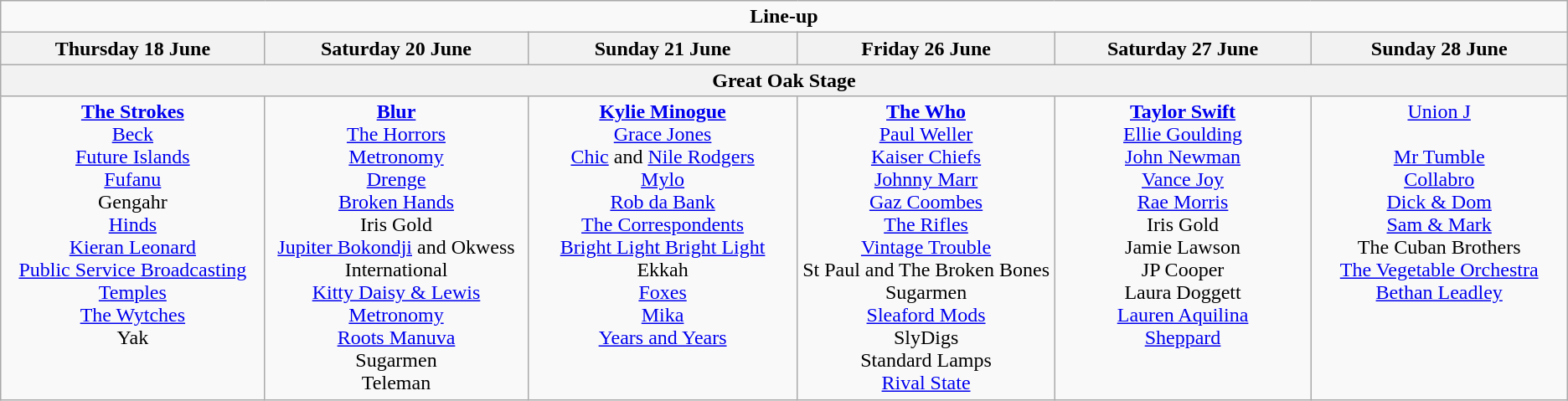<table class="wikitable">
<tr>
<td colspan="6" style="text-align:center;"><strong>Line-up</strong></td>
</tr>
<tr>
<th>Thursday 18 June</th>
<th>Saturday 20 June</th>
<th>Sunday 21 June</th>
<th>Friday 26 June</th>
<th>Saturday 27 June</th>
<th>Sunday 28 June</th>
</tr>
<tr>
<th colspan="6" style="text-align:center;"><strong>Great Oak Stage</strong></th>
</tr>
<tr>
<td style="text-align:center; vertical-align:top; width:250px;"><strong><a href='#'>The Strokes</a></strong><br><a href='#'>Beck</a>
<br><a href='#'>Future Islands</a><br><a href='#'>Fufanu</a>
<br>Gengahr
<br><a href='#'>Hinds</a>
<br><a href='#'>Kieran Leonard</a>
<br><a href='#'>Public Service Broadcasting</a>
<br><a href='#'>Temples</a>
<br><a href='#'>The Wytches</a>
<br>Yak</td>
<td style="text-align:center; vertical-align:top; width:250px;"><strong><a href='#'>Blur</a></strong><br><a href='#'>The Horrors</a>
<br><a href='#'>Metronomy</a><br><a href='#'>Drenge</a><br><a href='#'>Broken Hands</a><br>Iris Gold
<br><a href='#'>Jupiter Bokondji</a> and Okwess International
<br><a href='#'>Kitty Daisy & Lewis</a>
<br><a href='#'>Metronomy</a>
<br><a href='#'>Roots Manuva</a>
<br>Sugarmen
<br>Teleman</td>
<td style="text-align:center; vertical-align:top; width:250px;"><strong><a href='#'>Kylie Minogue</a></strong><br><a href='#'>Grace Jones</a>
<br><a href='#'>Chic</a> and <a href='#'>Nile Rodgers</a><br><a href='#'>Mylo</a>
<br><a href='#'>Rob da Bank</a>
<br><a href='#'>The Correspondents</a><br><a href='#'>Bright Light Bright Light</a>
<br>Ekkah
<br><a href='#'>Foxes</a>
<br><a href='#'>Mika</a>
<br><a href='#'>Years and Years</a></td>
<td style="text-align:center; vertical-align:top; width:250px;"><strong><a href='#'>The Who</a></strong><br><a href='#'>Paul Weller</a>
<br><a href='#'>Kaiser Chiefs</a>
<br><a href='#'>Johnny Marr</a>
<br><a href='#'>Gaz Coombes</a><br><a href='#'>The Rifles</a>
<br><a href='#'>Vintage Trouble</a>
<br>St Paul and The Broken Bones
<br>Sugarmen<br><a href='#'>Sleaford Mods</a>
<br>SlyDigs
<br>Standard Lamps
<br><a href='#'>Rival State</a></td>
<td style="text-align:center; vertical-align:top; width:250px;"><strong><a href='#'>Taylor Swift</a></strong><br><a href='#'>Ellie Goulding</a>
<br><a href='#'>John Newman</a>
<br><a href='#'>Vance Joy</a>
<br><a href='#'>Rae Morris</a><br>Iris Gold
<br>Jamie Lawson
<br>JP Cooper
<br>Laura Doggett
<br><a href='#'>Lauren Aquilina</a>
<br><a href='#'>Sheppard</a></td>
<td style="text-align:center; vertical-align:top; width:250px;"><a href='#'>Union J</a><br><br><a href='#'>Mr Tumble</a>
<br><a href='#'>Collabro</a>
<br><a href='#'>Dick & Dom</a>
<br><a href='#'>Sam & Mark</a>
<br>The Cuban Brothers
<br><a href='#'>The Vegetable Orchestra</a>
<br><a href='#'>Bethan Leadley</a></td>
</tr>
</table>
